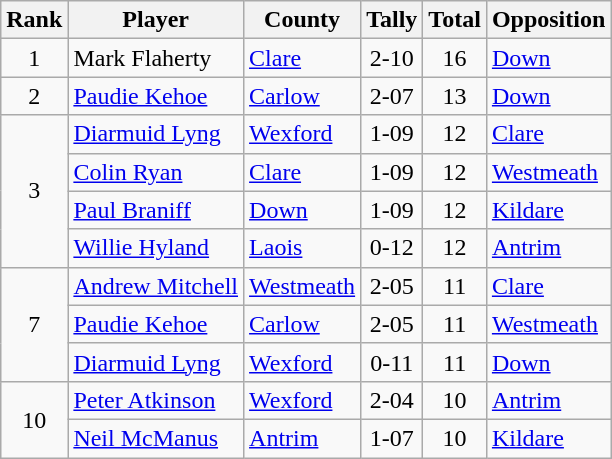<table class="wikitable">
<tr>
<th>Rank</th>
<th>Player</th>
<th>County</th>
<th>Tally</th>
<th>Total</th>
<th>Opposition</th>
</tr>
<tr>
<td rowspan=1 align=center>1</td>
<td>Mark Flaherty</td>
<td><a href='#'>Clare</a></td>
<td align=center>2-10</td>
<td align=center>16</td>
<td><a href='#'>Down</a></td>
</tr>
<tr>
<td rowspan=1 align=center>2</td>
<td><a href='#'>Paudie Kehoe</a></td>
<td><a href='#'>Carlow</a></td>
<td align=center>2-07</td>
<td align=center>13</td>
<td><a href='#'>Down</a></td>
</tr>
<tr>
<td rowspan=4 align=center>3</td>
<td><a href='#'>Diarmuid Lyng</a></td>
<td><a href='#'>Wexford</a></td>
<td align=center>1-09</td>
<td align=center>12</td>
<td><a href='#'>Clare</a></td>
</tr>
<tr>
<td><a href='#'>Colin Ryan</a></td>
<td><a href='#'>Clare</a></td>
<td align=center>1-09</td>
<td align=center>12</td>
<td><a href='#'>Westmeath</a></td>
</tr>
<tr>
<td><a href='#'>Paul Braniff</a></td>
<td><a href='#'>Down</a></td>
<td align=center>1-09</td>
<td align=center>12</td>
<td><a href='#'>Kildare</a></td>
</tr>
<tr>
<td><a href='#'>Willie Hyland</a></td>
<td><a href='#'>Laois</a></td>
<td align=center>0-12</td>
<td align=center>12</td>
<td><a href='#'>Antrim</a></td>
</tr>
<tr>
<td rowspan=3 align=center>7</td>
<td><a href='#'>Andrew Mitchell</a></td>
<td><a href='#'>Westmeath</a></td>
<td align=center>2-05</td>
<td align=center>11</td>
<td><a href='#'>Clare</a></td>
</tr>
<tr>
<td><a href='#'>Paudie Kehoe</a></td>
<td><a href='#'>Carlow</a></td>
<td align=center>2-05</td>
<td align=center>11</td>
<td><a href='#'>Westmeath</a></td>
</tr>
<tr>
<td><a href='#'>Diarmuid Lyng</a></td>
<td><a href='#'>Wexford</a></td>
<td align=center>0-11</td>
<td align=center>11</td>
<td><a href='#'>Down</a></td>
</tr>
<tr>
<td rowspan=2 align=center>10</td>
<td><a href='#'>Peter Atkinson</a></td>
<td><a href='#'>Wexford</a></td>
<td align=center>2-04</td>
<td align=center>10</td>
<td><a href='#'>Antrim</a></td>
</tr>
<tr>
<td><a href='#'>Neil McManus</a></td>
<td><a href='#'>Antrim</a></td>
<td align=center>1-07</td>
<td align=center>10</td>
<td><a href='#'>Kildare</a></td>
</tr>
</table>
